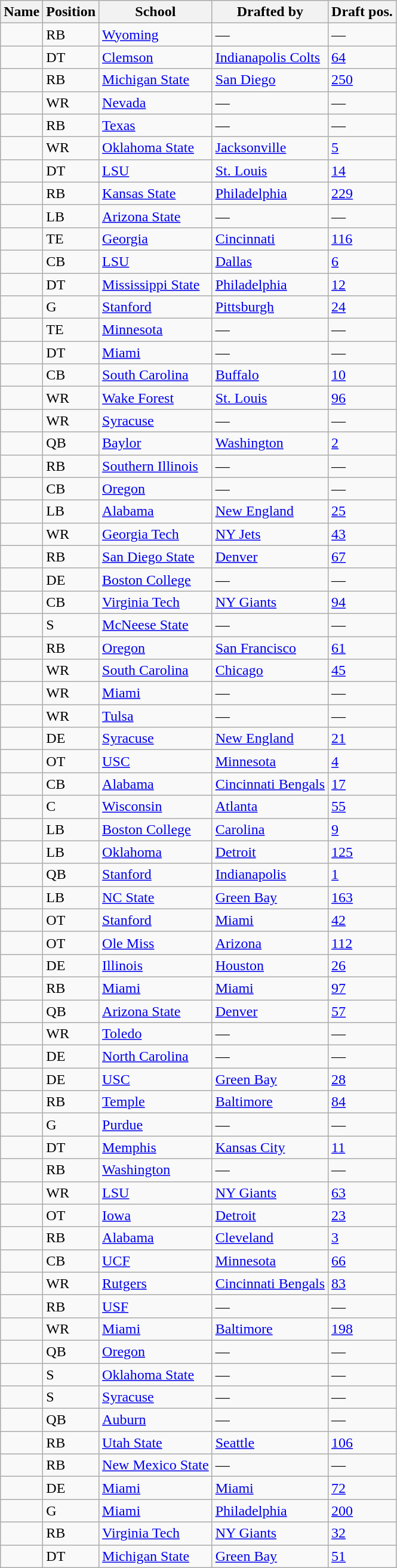<table class="wikitable sortable" style="text-align: left">
<tr>
<th>Name</th>
<th>Position</th>
<th>School</th>
<th>Drafted by</th>
<th data-sort-type="number">Draft pos.</th>
</tr>
<tr>
<td></td>
<td>RB</td>
<td><a href='#'>Wyoming</a></td>
<td>—</td>
<td data-sort-value="999">—</td>
</tr>
<tr>
<td></td>
<td>DT</td>
<td><a href='#'>Clemson</a></td>
<td><a href='#'>Indianapolis Colts</a></td>
<td><a href='#'>64</a></td>
</tr>
<tr>
<td></td>
<td>RB</td>
<td><a href='#'>Michigan State</a></td>
<td><a href='#'>San Diego</a></td>
<td><a href='#'>250</a></td>
</tr>
<tr>
<td></td>
<td>WR</td>
<td><a href='#'>Nevada</a></td>
<td>—</td>
<td data-sort-value="999">—</td>
</tr>
<tr>
<td></td>
<td>RB</td>
<td><a href='#'>Texas</a></td>
<td>—</td>
<td data-sort-value="999">—</td>
</tr>
<tr>
<td></td>
<td>WR</td>
<td><a href='#'>Oklahoma State</a></td>
<td><a href='#'>Jacksonville</a></td>
<td><a href='#'>5</a></td>
</tr>
<tr>
<td> </td>
<td>DT</td>
<td><a href='#'>LSU</a></td>
<td><a href='#'>St. Louis</a></td>
<td><a href='#'>14</a></td>
</tr>
<tr>
<td></td>
<td>RB</td>
<td><a href='#'>Kansas State</a></td>
<td><a href='#'>Philadelphia</a></td>
<td><a href='#'>229</a></td>
</tr>
<tr>
<td></td>
<td>LB</td>
<td><a href='#'>Arizona State</a></td>
<td>—</td>
<td data-sort-value="999">—</td>
</tr>
<tr>
<td></td>
<td>TE</td>
<td><a href='#'>Georgia</a></td>
<td><a href='#'>Cincinnati</a></td>
<td><a href='#'>116</a></td>
</tr>
<tr>
<td></td>
<td>CB</td>
<td><a href='#'>LSU</a></td>
<td><a href='#'>Dallas</a></td>
<td><a href='#'>6</a></td>
</tr>
<tr>
<td></td>
<td>DT</td>
<td><a href='#'>Mississippi State</a></td>
<td><a href='#'>Philadelphia</a></td>
<td><a href='#'>12</a></td>
</tr>
<tr>
<td></td>
<td>G</td>
<td><a href='#'>Stanford</a></td>
<td><a href='#'>Pittsburgh</a></td>
<td><a href='#'>24</a></td>
</tr>
<tr>
<td></td>
<td>TE</td>
<td><a href='#'>Minnesota</a></td>
<td>—</td>
<td data-sort-value="999">—</td>
</tr>
<tr>
<td></td>
<td>DT</td>
<td><a href='#'>Miami</a></td>
<td>—</td>
<td data-sort-value="999">—</td>
</tr>
<tr>
<td></td>
<td>CB</td>
<td><a href='#'>South Carolina</a></td>
<td><a href='#'>Buffalo</a></td>
<td><a href='#'>10</a></td>
</tr>
<tr>
<td></td>
<td>WR</td>
<td><a href='#'>Wake Forest</a></td>
<td><a href='#'>St. Louis</a></td>
<td><a href='#'>96</a></td>
</tr>
<tr>
<td></td>
<td>WR</td>
<td><a href='#'>Syracuse</a></td>
<td>—</td>
<td data-sort-value="999">—</td>
</tr>
<tr>
<td></td>
<td>QB</td>
<td><a href='#'>Baylor</a></td>
<td><a href='#'>Washington</a></td>
<td><a href='#'>2</a></td>
</tr>
<tr>
<td></td>
<td>RB</td>
<td><a href='#'>Southern Illinois</a></td>
<td>—</td>
<td data-sort-value="999">—</td>
</tr>
<tr>
<td></td>
<td>CB</td>
<td><a href='#'>Oregon</a></td>
<td>—</td>
<td data-sort-value="999">—</td>
</tr>
<tr>
<td></td>
<td>LB</td>
<td><a href='#'>Alabama</a></td>
<td><a href='#'>New England</a></td>
<td><a href='#'>25</a></td>
</tr>
<tr>
<td></td>
<td>WR</td>
<td><a href='#'>Georgia Tech</a></td>
<td><a href='#'>NY Jets</a></td>
<td><a href='#'>43</a></td>
</tr>
<tr>
<td> </td>
<td>RB</td>
<td><a href='#'>San Diego State</a></td>
<td><a href='#'>Denver</a></td>
<td><a href='#'>67</a></td>
</tr>
<tr>
<td></td>
<td>DE</td>
<td><a href='#'>Boston College</a></td>
<td>—</td>
<td data-sort-value="999">—</td>
</tr>
<tr>
<td></td>
<td>CB</td>
<td><a href='#'>Virginia Tech</a></td>
<td><a href='#'>NY Giants</a></td>
<td><a href='#'>94</a></td>
</tr>
<tr>
<td></td>
<td>S</td>
<td><a href='#'>McNeese State</a></td>
<td>—</td>
<td data-sort-value="999">—</td>
</tr>
<tr>
<td></td>
<td>RB</td>
<td><a href='#'>Oregon</a></td>
<td><a href='#'>San Francisco</a></td>
<td><a href='#'>61</a></td>
</tr>
<tr>
<td></td>
<td>WR</td>
<td><a href='#'>South Carolina</a></td>
<td><a href='#'>Chicago</a></td>
<td><a href='#'>45</a></td>
</tr>
<tr>
<td></td>
<td>WR</td>
<td><a href='#'>Miami</a></td>
<td>—</td>
<td data-sort-value="999">—</td>
</tr>
<tr>
<td></td>
<td>WR</td>
<td><a href='#'>Tulsa</a></td>
<td>—</td>
<td data-sort-value="999">—</td>
</tr>
<tr>
<td></td>
<td>DE</td>
<td><a href='#'>Syracuse</a></td>
<td><a href='#'>New England</a></td>
<td><a href='#'>21</a></td>
</tr>
<tr>
<td></td>
<td>OT</td>
<td><a href='#'>USC</a></td>
<td><a href='#'>Minnesota</a></td>
<td><a href='#'>4</a></td>
</tr>
<tr>
<td></td>
<td>CB</td>
<td><a href='#'>Alabama</a></td>
<td><a href='#'>Cincinnati Bengals</a></td>
<td><a href='#'>17</a></td>
</tr>
<tr>
<td></td>
<td>C</td>
<td><a href='#'>Wisconsin</a></td>
<td><a href='#'>Atlanta</a></td>
<td><a href='#'>55</a></td>
</tr>
<tr>
<td></td>
<td>LB</td>
<td><a href='#'>Boston College</a></td>
<td><a href='#'>Carolina</a></td>
<td><a href='#'>9</a></td>
</tr>
<tr>
<td></td>
<td>LB</td>
<td><a href='#'>Oklahoma</a></td>
<td><a href='#'>Detroit</a></td>
<td><a href='#'>125</a></td>
</tr>
<tr>
<td></td>
<td>QB</td>
<td><a href='#'>Stanford</a></td>
<td><a href='#'>Indianapolis</a></td>
<td><a href='#'>1</a></td>
</tr>
<tr>
<td></td>
<td>LB</td>
<td><a href='#'>NC State</a></td>
<td><a href='#'>Green Bay</a></td>
<td><a href='#'>163</a></td>
</tr>
<tr>
<td></td>
<td>OT</td>
<td><a href='#'>Stanford</a></td>
<td><a href='#'>Miami</a></td>
<td><a href='#'>42</a></td>
</tr>
<tr>
<td></td>
<td>OT</td>
<td><a href='#'>Ole Miss</a></td>
<td><a href='#'>Arizona</a></td>
<td><a href='#'>112</a></td>
</tr>
<tr>
<td></td>
<td>DE</td>
<td><a href='#'>Illinois</a></td>
<td><a href='#'>Houston</a></td>
<td><a href='#'>26</a></td>
</tr>
<tr>
<td> </td>
<td>RB</td>
<td><a href='#'>Miami</a></td>
<td><a href='#'>Miami</a></td>
<td><a href='#'>97</a></td>
</tr>
<tr>
<td></td>
<td>QB</td>
<td><a href='#'>Arizona State</a></td>
<td><a href='#'>Denver</a></td>
<td><a href='#'>57</a></td>
</tr>
<tr>
<td></td>
<td>WR</td>
<td><a href='#'>Toledo</a></td>
<td>—</td>
<td data-sort-value="999">—</td>
</tr>
<tr>
<td></td>
<td>DE</td>
<td><a href='#'>North Carolina</a></td>
<td>—</td>
<td data-sort-value="999">—</td>
</tr>
<tr>
<td></td>
<td>DE</td>
<td><a href='#'>USC</a></td>
<td><a href='#'>Green Bay</a></td>
<td><a href='#'>28</a></td>
</tr>
<tr>
<td></td>
<td>RB</td>
<td><a href='#'>Temple</a></td>
<td><a href='#'>Baltimore</a></td>
<td><a href='#'>84</a></td>
</tr>
<tr>
<td></td>
<td>G</td>
<td><a href='#'>Purdue</a></td>
<td>—</td>
<td data-sort-value="999">—</td>
</tr>
<tr>
<td></td>
<td>DT</td>
<td><a href='#'>Memphis</a></td>
<td><a href='#'>Kansas City</a></td>
<td><a href='#'>11</a></td>
</tr>
<tr>
<td></td>
<td>RB</td>
<td><a href='#'>Washington</a></td>
<td>—</td>
<td data-sort-value="999">—</td>
</tr>
<tr>
<td></td>
<td>WR</td>
<td><a href='#'>LSU</a></td>
<td><a href='#'>NY Giants</a></td>
<td><a href='#'>63</a></td>
</tr>
<tr>
<td></td>
<td>OT</td>
<td><a href='#'>Iowa</a></td>
<td><a href='#'>Detroit</a></td>
<td><a href='#'>23</a></td>
</tr>
<tr>
<td></td>
<td>RB</td>
<td><a href='#'>Alabama</a></td>
<td><a href='#'>Cleveland</a></td>
<td><a href='#'>3</a></td>
</tr>
<tr>
<td></td>
<td>CB</td>
<td><a href='#'>UCF</a></td>
<td><a href='#'>Minnesota</a></td>
<td><a href='#'>66</a></td>
</tr>
<tr>
<td></td>
<td>WR</td>
<td><a href='#'>Rutgers</a></td>
<td><a href='#'>Cincinnati Bengals</a></td>
<td><a href='#'>83</a></td>
</tr>
<tr>
<td></td>
<td>RB</td>
<td><a href='#'>USF</a></td>
<td>—</td>
<td data-sort-value="999">—</td>
</tr>
<tr>
<td></td>
<td>WR</td>
<td><a href='#'>Miami</a></td>
<td><a href='#'>Baltimore</a></td>
<td><a href='#'>198</a></td>
</tr>
<tr>
<td></td>
<td>QB</td>
<td><a href='#'>Oregon</a></td>
<td>—</td>
<td data-sort-value="999">—</td>
</tr>
<tr>
<td></td>
<td>S</td>
<td><a href='#'>Oklahoma State</a></td>
<td>—</td>
<td data-sort-value="999">—</td>
</tr>
<tr>
<td></td>
<td>S</td>
<td><a href='#'>Syracuse</a></td>
<td>—</td>
<td data-sort-value="999">—</td>
</tr>
<tr>
<td></td>
<td>QB</td>
<td><a href='#'>Auburn</a></td>
<td>—</td>
<td data-sort-value="999">—</td>
</tr>
<tr>
<td> </td>
<td>RB</td>
<td><a href='#'>Utah State</a></td>
<td><a href='#'>Seattle</a></td>
<td><a href='#'>106</a></td>
</tr>
<tr>
<td> </td>
<td>RB</td>
<td><a href='#'>New Mexico State</a></td>
<td>—</td>
<td data-sort-value="999">—</td>
</tr>
<tr>
<td></td>
<td>DE</td>
<td><a href='#'>Miami</a></td>
<td><a href='#'>Miami</a></td>
<td><a href='#'>72</a></td>
</tr>
<tr>
<td></td>
<td>G</td>
<td><a href='#'>Miami</a></td>
<td><a href='#'>Philadelphia</a></td>
<td><a href='#'>200</a></td>
</tr>
<tr>
<td></td>
<td>RB</td>
<td><a href='#'>Virginia Tech</a></td>
<td><a href='#'>NY Giants</a></td>
<td><a href='#'>32</a></td>
</tr>
<tr>
<td></td>
<td>DT</td>
<td><a href='#'>Michigan State</a></td>
<td><a href='#'>Green Bay</a></td>
<td><a href='#'>51</a></td>
</tr>
</table>
